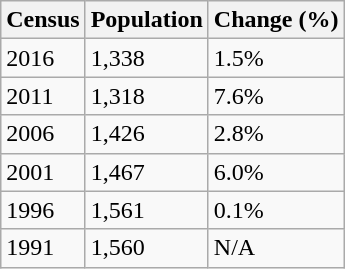<table class="wikitable">
<tr>
<th>Census</th>
<th>Population</th>
<th>Change (%)</th>
</tr>
<tr>
<td>2016</td>
<td>1,338</td>
<td>1.5%</td>
</tr>
<tr>
<td>2011</td>
<td>1,318</td>
<td>7.6%</td>
</tr>
<tr>
<td>2006</td>
<td>1,426</td>
<td>2.8%</td>
</tr>
<tr>
<td>2001</td>
<td>1,467</td>
<td>6.0%</td>
</tr>
<tr>
<td>1996</td>
<td>1,561</td>
<td>0.1%</td>
</tr>
<tr>
<td>1991</td>
<td>1,560</td>
<td>N/A</td>
</tr>
</table>
